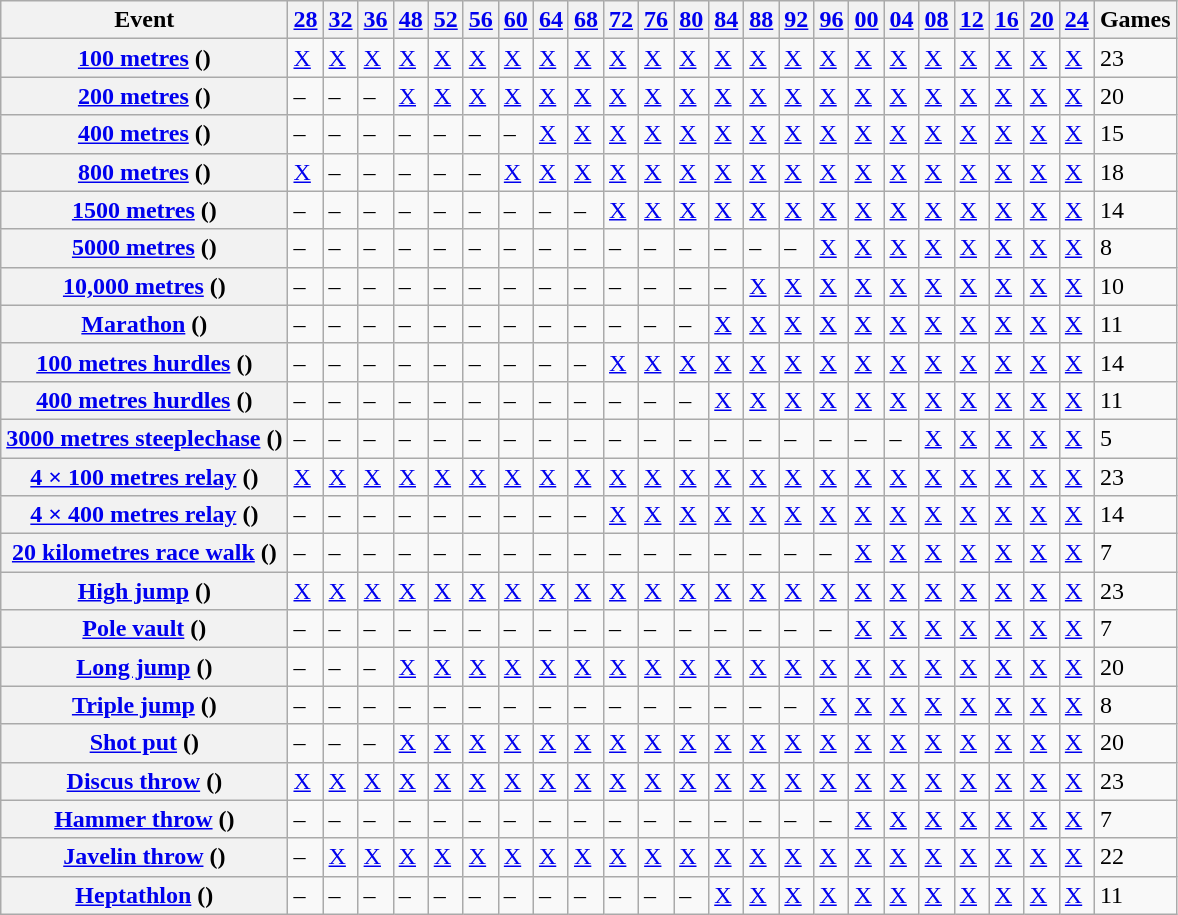<table class="wikitable plainrowheaders sticky-header defaultcenter">
<tr>
<th scope="col">Event</th>
<th><a href='#'>28</a></th>
<th scope="col"><a href='#'>32</a></th>
<th scope="col"><a href='#'>36</a></th>
<th scope="col"><a href='#'>48</a></th>
<th scope="col"><a href='#'>52</a></th>
<th scope="col"><a href='#'>56</a></th>
<th scope="col"><a href='#'>60</a></th>
<th scope="col"><a href='#'>64</a></th>
<th scope="col"><a href='#'>68</a></th>
<th scope="col"><a href='#'>72</a></th>
<th scope="col"><a href='#'>76</a></th>
<th scope="col"><a href='#'>80</a></th>
<th scope="col"><a href='#'>84</a></th>
<th scope="col"><a href='#'>88</a></th>
<th scope="col"><a href='#'>92</a></th>
<th scope="col"><a href='#'>96</a></th>
<th scope="col"><a href='#'>00</a></th>
<th scope="col"><a href='#'>04</a></th>
<th scope="col"><a href='#'>08</a></th>
<th scope="col"><a href='#'>12</a></th>
<th scope="col"><a href='#'>16</a></th>
<th scope="col"><a href='#'>20</a></th>
<th scope="col"><a href='#'>24</a></th>
<th scope="col">Games</th>
</tr>
<tr>
<th scope="row"><a href='#'>100 metres</a> ()</th>
<td><a href='#'>X</a></td>
<td><a href='#'>X</a></td>
<td><a href='#'>X</a></td>
<td><a href='#'>X</a></td>
<td><a href='#'>X</a></td>
<td><a href='#'>X</a></td>
<td><a href='#'>X</a></td>
<td><a href='#'>X</a></td>
<td><a href='#'>X</a></td>
<td><a href='#'>X</a></td>
<td><a href='#'>X</a></td>
<td><a href='#'>X</a></td>
<td><a href='#'>X</a></td>
<td><a href='#'>X</a></td>
<td><a href='#'>X</a></td>
<td><a href='#'>X</a></td>
<td><a href='#'>X</a></td>
<td><a href='#'>X</a></td>
<td><a href='#'>X</a></td>
<td><a href='#'>X</a></td>
<td><a href='#'>X</a></td>
<td><a href='#'>X</a></td>
<td><a href='#'>X</a></td>
<td>23</td>
</tr>
<tr>
<th scope="row"><a href='#'>200 metres</a> ()</th>
<td>–</td>
<td>–</td>
<td>–</td>
<td><a href='#'>X</a></td>
<td><a href='#'>X</a></td>
<td><a href='#'>X</a></td>
<td><a href='#'>X</a></td>
<td><a href='#'>X</a></td>
<td><a href='#'>X</a></td>
<td><a href='#'>X</a></td>
<td><a href='#'>X</a></td>
<td><a href='#'>X</a></td>
<td><a href='#'>X</a></td>
<td><a href='#'>X</a></td>
<td><a href='#'>X</a></td>
<td><a href='#'>X</a></td>
<td><a href='#'>X</a></td>
<td><a href='#'>X</a></td>
<td><a href='#'>X</a></td>
<td><a href='#'>X</a></td>
<td><a href='#'>X</a></td>
<td><a href='#'>X</a></td>
<td><a href='#'>X</a></td>
<td>20</td>
</tr>
<tr>
<th scope="row"><a href='#'>400 metres</a> ()</th>
<td>–</td>
<td>–</td>
<td>–</td>
<td>–</td>
<td>–</td>
<td>–</td>
<td>–</td>
<td><a href='#'>X</a></td>
<td><a href='#'>X</a></td>
<td><a href='#'>X</a></td>
<td><a href='#'>X</a></td>
<td><a href='#'>X</a></td>
<td><a href='#'>X</a></td>
<td><a href='#'>X</a></td>
<td><a href='#'>X</a></td>
<td><a href='#'>X</a></td>
<td><a href='#'>X</a></td>
<td><a href='#'>X</a></td>
<td><a href='#'>X</a></td>
<td><a href='#'>X</a></td>
<td><a href='#'>X</a></td>
<td><a href='#'>X</a></td>
<td><a href='#'>X</a></td>
<td>15</td>
</tr>
<tr>
<th scope="row"><a href='#'>800 metres</a> ()</th>
<td><a href='#'>X</a></td>
<td>–</td>
<td>–</td>
<td>–</td>
<td>–</td>
<td>–</td>
<td><a href='#'>X</a></td>
<td><a href='#'>X</a></td>
<td><a href='#'>X</a></td>
<td><a href='#'>X</a></td>
<td><a href='#'>X</a></td>
<td><a href='#'>X</a></td>
<td><a href='#'>X</a></td>
<td><a href='#'>X</a></td>
<td><a href='#'>X</a></td>
<td><a href='#'>X</a></td>
<td><a href='#'>X</a></td>
<td><a href='#'>X</a></td>
<td><a href='#'>X</a></td>
<td><a href='#'>X</a></td>
<td><a href='#'>X</a></td>
<td><a href='#'>X</a></td>
<td><a href='#'>X</a></td>
<td>18</td>
</tr>
<tr>
<th scope="row"><a href='#'>1500 metres</a> ()</th>
<td>–</td>
<td>–</td>
<td>–</td>
<td>–</td>
<td>–</td>
<td>–</td>
<td>–</td>
<td>–</td>
<td>–</td>
<td><a href='#'>X</a></td>
<td><a href='#'>X</a></td>
<td><a href='#'>X</a></td>
<td><a href='#'>X</a></td>
<td><a href='#'>X</a></td>
<td><a href='#'>X</a></td>
<td><a href='#'>X</a></td>
<td><a href='#'>X</a></td>
<td><a href='#'>X</a></td>
<td><a href='#'>X</a></td>
<td><a href='#'>X</a></td>
<td><a href='#'>X</a></td>
<td><a href='#'>X</a></td>
<td><a href='#'>X</a></td>
<td>14</td>
</tr>
<tr>
<th scope="row"><a href='#'>5000 metres</a> ()</th>
<td>–</td>
<td>–</td>
<td>–</td>
<td>–</td>
<td>–</td>
<td>–</td>
<td>–</td>
<td>–</td>
<td>–</td>
<td>–</td>
<td>–</td>
<td>–</td>
<td>–</td>
<td>–</td>
<td>–</td>
<td><a href='#'>X</a></td>
<td><a href='#'>X</a></td>
<td><a href='#'>X</a></td>
<td><a href='#'>X</a></td>
<td><a href='#'>X</a></td>
<td><a href='#'>X</a></td>
<td><a href='#'>X</a></td>
<td><a href='#'>X</a></td>
<td>8</td>
</tr>
<tr>
<th scope="row"><a href='#'>10,000 metres</a> ()</th>
<td>–</td>
<td>–</td>
<td>–</td>
<td>–</td>
<td>–</td>
<td>–</td>
<td>–</td>
<td>–</td>
<td>–</td>
<td>–</td>
<td>–</td>
<td>–</td>
<td>–</td>
<td><a href='#'>X</a></td>
<td><a href='#'>X</a></td>
<td><a href='#'>X</a></td>
<td><a href='#'>X</a></td>
<td><a href='#'>X</a></td>
<td><a href='#'>X</a></td>
<td><a href='#'>X</a></td>
<td><a href='#'>X</a></td>
<td><a href='#'>X</a></td>
<td><a href='#'>X</a></td>
<td>10</td>
</tr>
<tr>
<th scope="row"><a href='#'>Marathon</a> ()</th>
<td>–</td>
<td>–</td>
<td>–</td>
<td>–</td>
<td>–</td>
<td>–</td>
<td>–</td>
<td>–</td>
<td>–</td>
<td>–</td>
<td>–</td>
<td>–</td>
<td><a href='#'>X</a></td>
<td><a href='#'>X</a></td>
<td><a href='#'>X</a></td>
<td><a href='#'>X</a></td>
<td><a href='#'>X</a></td>
<td><a href='#'>X</a></td>
<td><a href='#'>X</a></td>
<td><a href='#'>X</a></td>
<td><a href='#'>X</a></td>
<td><a href='#'>X</a></td>
<td><a href='#'>X</a></td>
<td>11</td>
</tr>
<tr>
<th scope="row"><a href='#'>100 metres hurdles</a> ()</th>
<td>–</td>
<td>–</td>
<td>–</td>
<td>–</td>
<td>–</td>
<td>–</td>
<td>–</td>
<td>–</td>
<td>–</td>
<td><a href='#'>X</a></td>
<td><a href='#'>X</a></td>
<td><a href='#'>X</a></td>
<td><a href='#'>X</a></td>
<td><a href='#'>X</a></td>
<td><a href='#'>X</a></td>
<td><a href='#'>X</a></td>
<td><a href='#'>X</a></td>
<td><a href='#'>X</a></td>
<td><a href='#'>X</a></td>
<td><a href='#'>X</a></td>
<td><a href='#'>X</a></td>
<td><a href='#'>X</a></td>
<td><a href='#'>X</a></td>
<td>14</td>
</tr>
<tr>
<th scope="row"><a href='#'>400 metres hurdles</a> ()</th>
<td>–</td>
<td>–</td>
<td>–</td>
<td>–</td>
<td>–</td>
<td>–</td>
<td>–</td>
<td>–</td>
<td>–</td>
<td>–</td>
<td>–</td>
<td>–</td>
<td><a href='#'>X</a></td>
<td><a href='#'>X</a></td>
<td><a href='#'>X</a></td>
<td><a href='#'>X</a></td>
<td><a href='#'>X</a></td>
<td><a href='#'>X</a></td>
<td><a href='#'>X</a></td>
<td><a href='#'>X</a></td>
<td><a href='#'>X</a></td>
<td><a href='#'>X</a></td>
<td><a href='#'>X</a></td>
<td>11</td>
</tr>
<tr>
<th scope="row"><a href='#'>3000 metres steeplechase</a> ()</th>
<td>–</td>
<td>–</td>
<td>–</td>
<td>–</td>
<td>–</td>
<td>–</td>
<td>–</td>
<td>–</td>
<td>–</td>
<td>–</td>
<td>–</td>
<td>–</td>
<td>–</td>
<td>–</td>
<td>–</td>
<td>–</td>
<td>–</td>
<td>–</td>
<td><a href='#'>X</a></td>
<td><a href='#'>X</a></td>
<td><a href='#'>X</a></td>
<td><a href='#'>X</a></td>
<td><a href='#'>X</a></td>
<td>5</td>
</tr>
<tr>
<th scope="row"><a href='#'>4 × 100 metres relay</a> ()</th>
<td><a href='#'>X</a></td>
<td><a href='#'>X</a></td>
<td><a href='#'>X</a></td>
<td><a href='#'>X</a></td>
<td><a href='#'>X</a></td>
<td><a href='#'>X</a></td>
<td><a href='#'>X</a></td>
<td><a href='#'>X</a></td>
<td><a href='#'>X</a></td>
<td><a href='#'>X</a></td>
<td><a href='#'>X</a></td>
<td><a href='#'>X</a></td>
<td><a href='#'>X</a></td>
<td><a href='#'>X</a></td>
<td><a href='#'>X</a></td>
<td><a href='#'>X</a></td>
<td><a href='#'>X</a></td>
<td><a href='#'>X</a></td>
<td><a href='#'>X</a></td>
<td><a href='#'>X</a></td>
<td><a href='#'>X</a></td>
<td><a href='#'>X</a></td>
<td><a href='#'>X</a></td>
<td>23</td>
</tr>
<tr>
<th scope="row"><a href='#'>4 × 400 metres relay</a> ()</th>
<td>–</td>
<td>–</td>
<td>–</td>
<td>–</td>
<td>–</td>
<td>–</td>
<td>–</td>
<td>–</td>
<td>–</td>
<td><a href='#'>X</a></td>
<td><a href='#'>X</a></td>
<td><a href='#'>X</a></td>
<td><a href='#'>X</a></td>
<td><a href='#'>X</a></td>
<td><a href='#'>X</a></td>
<td><a href='#'>X</a></td>
<td><a href='#'>X</a></td>
<td><a href='#'>X</a></td>
<td><a href='#'>X</a></td>
<td><a href='#'>X</a></td>
<td><a href='#'>X</a></td>
<td><a href='#'>X</a></td>
<td><a href='#'>X</a></td>
<td>14</td>
</tr>
<tr>
<th scope="row"><a href='#'>20 kilometres race walk</a> ()</th>
<td>–</td>
<td>–</td>
<td>–</td>
<td>–</td>
<td>–</td>
<td>–</td>
<td>–</td>
<td>–</td>
<td>–</td>
<td>–</td>
<td>–</td>
<td>–</td>
<td>–</td>
<td>–</td>
<td>–</td>
<td>–</td>
<td><a href='#'>X</a></td>
<td><a href='#'>X</a></td>
<td><a href='#'>X</a></td>
<td><a href='#'>X</a></td>
<td><a href='#'>X</a></td>
<td><a href='#'>X</a></td>
<td><a href='#'>X</a></td>
<td>7</td>
</tr>
<tr>
<th scope="row"><a href='#'>High jump</a> ()</th>
<td><a href='#'>X</a></td>
<td><a href='#'>X</a></td>
<td><a href='#'>X</a></td>
<td><a href='#'>X</a></td>
<td><a href='#'>X</a></td>
<td><a href='#'>X</a></td>
<td><a href='#'>X</a></td>
<td><a href='#'>X</a></td>
<td><a href='#'>X</a></td>
<td><a href='#'>X</a></td>
<td><a href='#'>X</a></td>
<td><a href='#'>X</a></td>
<td><a href='#'>X</a></td>
<td><a href='#'>X</a></td>
<td><a href='#'>X</a></td>
<td><a href='#'>X</a></td>
<td><a href='#'>X</a></td>
<td><a href='#'>X</a></td>
<td><a href='#'>X</a></td>
<td><a href='#'>X</a></td>
<td><a href='#'>X</a></td>
<td><a href='#'>X</a></td>
<td><a href='#'>X</a></td>
<td>23</td>
</tr>
<tr>
<th scope="row"><a href='#'>Pole vault</a> ()</th>
<td>–</td>
<td>–</td>
<td>–</td>
<td>–</td>
<td>–</td>
<td>–</td>
<td>–</td>
<td>–</td>
<td>–</td>
<td>–</td>
<td>–</td>
<td>–</td>
<td>–</td>
<td>–</td>
<td>–</td>
<td>–</td>
<td><a href='#'>X</a></td>
<td><a href='#'>X</a></td>
<td><a href='#'>X</a></td>
<td><a href='#'>X</a></td>
<td><a href='#'>X</a></td>
<td><a href='#'>X</a></td>
<td><a href='#'>X</a></td>
<td>7</td>
</tr>
<tr>
<th scope="row"><a href='#'>Long jump</a> ()</th>
<td>–</td>
<td>–</td>
<td>–</td>
<td><a href='#'>X</a></td>
<td><a href='#'>X</a></td>
<td><a href='#'>X</a></td>
<td><a href='#'>X</a></td>
<td><a href='#'>X</a></td>
<td><a href='#'>X</a></td>
<td><a href='#'>X</a></td>
<td><a href='#'>X</a></td>
<td><a href='#'>X</a></td>
<td><a href='#'>X</a></td>
<td><a href='#'>X</a></td>
<td><a href='#'>X</a></td>
<td><a href='#'>X</a></td>
<td><a href='#'>X</a></td>
<td><a href='#'>X</a></td>
<td><a href='#'>X</a></td>
<td><a href='#'>X</a></td>
<td><a href='#'>X</a></td>
<td><a href='#'>X</a></td>
<td><a href='#'>X</a></td>
<td>20</td>
</tr>
<tr>
<th scope="row"><a href='#'>Triple jump</a> ()</th>
<td>–</td>
<td>–</td>
<td>–</td>
<td>–</td>
<td>–</td>
<td>–</td>
<td>–</td>
<td>–</td>
<td>–</td>
<td>–</td>
<td>–</td>
<td>–</td>
<td>–</td>
<td>–</td>
<td>–</td>
<td><a href='#'>X</a></td>
<td><a href='#'>X</a></td>
<td><a href='#'>X</a></td>
<td><a href='#'>X</a></td>
<td><a href='#'>X</a></td>
<td><a href='#'>X</a></td>
<td><a href='#'>X</a></td>
<td><a href='#'>X</a></td>
<td>8</td>
</tr>
<tr>
<th scope="row"><a href='#'>Shot put</a> ()</th>
<td>–</td>
<td>–</td>
<td>–</td>
<td><a href='#'>X</a></td>
<td><a href='#'>X</a></td>
<td><a href='#'>X</a></td>
<td><a href='#'>X</a></td>
<td><a href='#'>X</a></td>
<td><a href='#'>X</a></td>
<td><a href='#'>X</a></td>
<td><a href='#'>X</a></td>
<td><a href='#'>X</a></td>
<td><a href='#'>X</a></td>
<td><a href='#'>X</a></td>
<td><a href='#'>X</a></td>
<td><a href='#'>X</a></td>
<td><a href='#'>X</a></td>
<td><a href='#'>X</a></td>
<td><a href='#'>X</a></td>
<td><a href='#'>X</a></td>
<td><a href='#'>X</a></td>
<td><a href='#'>X</a></td>
<td><a href='#'>X</a></td>
<td>20</td>
</tr>
<tr>
<th scope="row"><a href='#'>Discus throw</a> ()</th>
<td><a href='#'>X</a></td>
<td><a href='#'>X</a></td>
<td><a href='#'>X</a></td>
<td><a href='#'>X</a></td>
<td><a href='#'>X</a></td>
<td><a href='#'>X</a></td>
<td><a href='#'>X</a></td>
<td><a href='#'>X</a></td>
<td><a href='#'>X</a></td>
<td><a href='#'>X</a></td>
<td><a href='#'>X</a></td>
<td><a href='#'>X</a></td>
<td><a href='#'>X</a></td>
<td><a href='#'>X</a></td>
<td><a href='#'>X</a></td>
<td><a href='#'>X</a></td>
<td><a href='#'>X</a></td>
<td><a href='#'>X</a></td>
<td><a href='#'>X</a></td>
<td><a href='#'>X</a></td>
<td><a href='#'>X</a></td>
<td><a href='#'>X</a></td>
<td><a href='#'>X</a></td>
<td>23</td>
</tr>
<tr>
<th scope="row"><a href='#'>Hammer throw</a> ()</th>
<td>–</td>
<td>–</td>
<td>–</td>
<td>–</td>
<td>–</td>
<td>–</td>
<td>–</td>
<td>–</td>
<td>–</td>
<td>–</td>
<td>–</td>
<td>–</td>
<td>–</td>
<td>–</td>
<td>–</td>
<td>–</td>
<td><a href='#'>X</a></td>
<td><a href='#'>X</a></td>
<td><a href='#'>X</a></td>
<td><a href='#'>X</a></td>
<td><a href='#'>X</a></td>
<td><a href='#'>X</a></td>
<td><a href='#'>X</a></td>
<td>7</td>
</tr>
<tr>
<th scope="row"><a href='#'>Javelin throw</a> ()</th>
<td>–</td>
<td><a href='#'>X</a></td>
<td><a href='#'>X</a></td>
<td><a href='#'>X</a></td>
<td><a href='#'>X</a></td>
<td><a href='#'>X</a></td>
<td><a href='#'>X</a></td>
<td><a href='#'>X</a></td>
<td><a href='#'>X</a></td>
<td><a href='#'>X</a></td>
<td><a href='#'>X</a></td>
<td><a href='#'>X</a></td>
<td><a href='#'>X</a></td>
<td><a href='#'>X</a></td>
<td><a href='#'>X</a></td>
<td><a href='#'>X</a></td>
<td><a href='#'>X</a></td>
<td><a href='#'>X</a></td>
<td><a href='#'>X</a></td>
<td><a href='#'>X</a></td>
<td><a href='#'>X</a></td>
<td><a href='#'>X</a></td>
<td><a href='#'>X</a></td>
<td>22</td>
</tr>
<tr>
<th scope="row"><a href='#'>Heptathlon</a> ()</th>
<td>–</td>
<td>–</td>
<td>–</td>
<td>–</td>
<td>–</td>
<td>–</td>
<td>–</td>
<td>–</td>
<td>–</td>
<td>–</td>
<td>–</td>
<td>–</td>
<td><a href='#'>X</a></td>
<td><a href='#'>X</a></td>
<td><a href='#'>X</a></td>
<td><a href='#'>X</a></td>
<td><a href='#'>X</a></td>
<td><a href='#'>X</a></td>
<td><a href='#'>X</a></td>
<td><a href='#'>X</a></td>
<td><a href='#'>X</a></td>
<td><a href='#'>X</a></td>
<td><a href='#'>X</a></td>
<td>11</td>
</tr>
</table>
